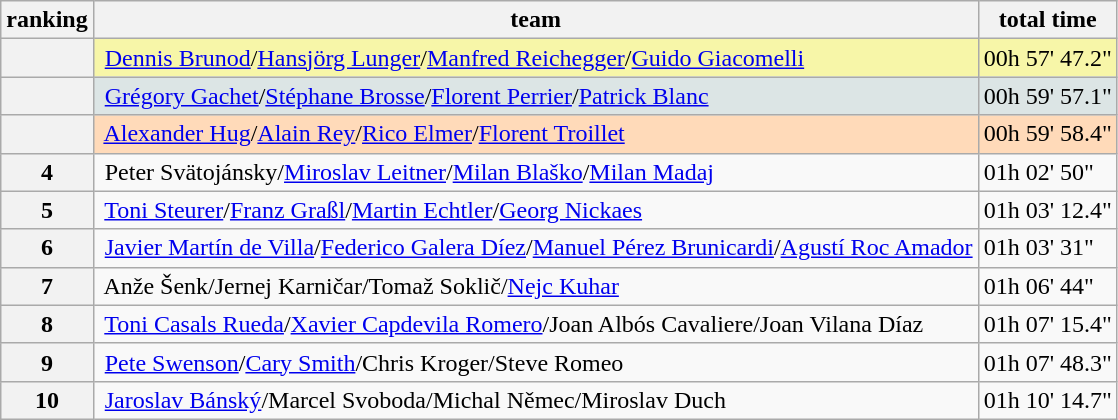<table class="wikitable">
<tr>
<th>ranking</th>
<th>team</th>
<th>total time</th>
</tr>
<tr>
<th bgcolor="gold"></th>
<td bgcolor="#F7F6A8"> <a href='#'>Dennis Brunod</a>/<a href='#'>Hansjörg Lunger</a>/<a href='#'>Manfred Reichegger</a>/<a href='#'>Guido Giacomelli</a></td>
<td bgcolor="#F7F6A8">00h 57' 47.2"</td>
</tr>
<tr>
<th bgcolor="silver"></th>
<td bgcolor="#DCE5E5"> <a href='#'>Grégory Gachet</a>/<a href='#'>Stéphane Brosse</a>/<a href='#'>Florent Perrier</a>/<a href='#'>Patrick Blanc</a></td>
<td bgcolor="#DCE5E5">00h 59' 57.1"</td>
</tr>
<tr>
<th bgcolor="#cc9966"></th>
<td bgcolor="#FFDAB9"> <a href='#'>Alexander Hug</a>/<a href='#'>Alain Rey</a>/<a href='#'>Rico Elmer</a>/<a href='#'>Florent Troillet</a></td>
<td bgcolor="#FFDAB9">00h 59' 58.4"</td>
</tr>
<tr>
<th>4</th>
<td> Peter Svätojánsky/<a href='#'>Miroslav Leitner</a>/<a href='#'>Milan Blaško</a>/<a href='#'>Milan Madaj</a></td>
<td>01h 02' 50"</td>
</tr>
<tr>
<th>5</th>
<td> <a href='#'>Toni Steurer</a>/<a href='#'>Franz Graßl</a>/<a href='#'>Martin Echtler</a>/<a href='#'>Georg Nickaes</a></td>
<td>01h 03' 12.4"</td>
</tr>
<tr>
<th>6</th>
<td> <a href='#'>Javier Martín de Villa</a>/<a href='#'>Federico Galera Díez</a>/<a href='#'>Manuel Pérez Brunicardi</a>/<a href='#'>Agustí Roc Amador</a></td>
<td>01h 03' 31"</td>
</tr>
<tr>
<th>7</th>
<td> Anže Šenk/Jernej Karničar/Tomaž Soklič/<a href='#'>Nejc Kuhar</a></td>
<td>01h 06' 44"</td>
</tr>
<tr>
<th>8</th>
<td> <a href='#'>Toni Casals Rueda</a>/<a href='#'>Xavier Capdevila Romero</a>/Joan Albós Cavaliere/Joan Vilana Díaz</td>
<td>01h 07' 15.4"</td>
</tr>
<tr>
<th>9</th>
<td> <a href='#'>Pete Swenson</a>/<a href='#'>Cary Smith</a>/Chris Kroger/Steve Romeo</td>
<td>01h 07' 48.3"</td>
</tr>
<tr>
<th>10</th>
<td> <a href='#'>Jaroslav Bánský</a>/Marcel Svoboda/Michal Němec/Miroslav Duch</td>
<td>01h 10' 14.7"</td>
</tr>
</table>
